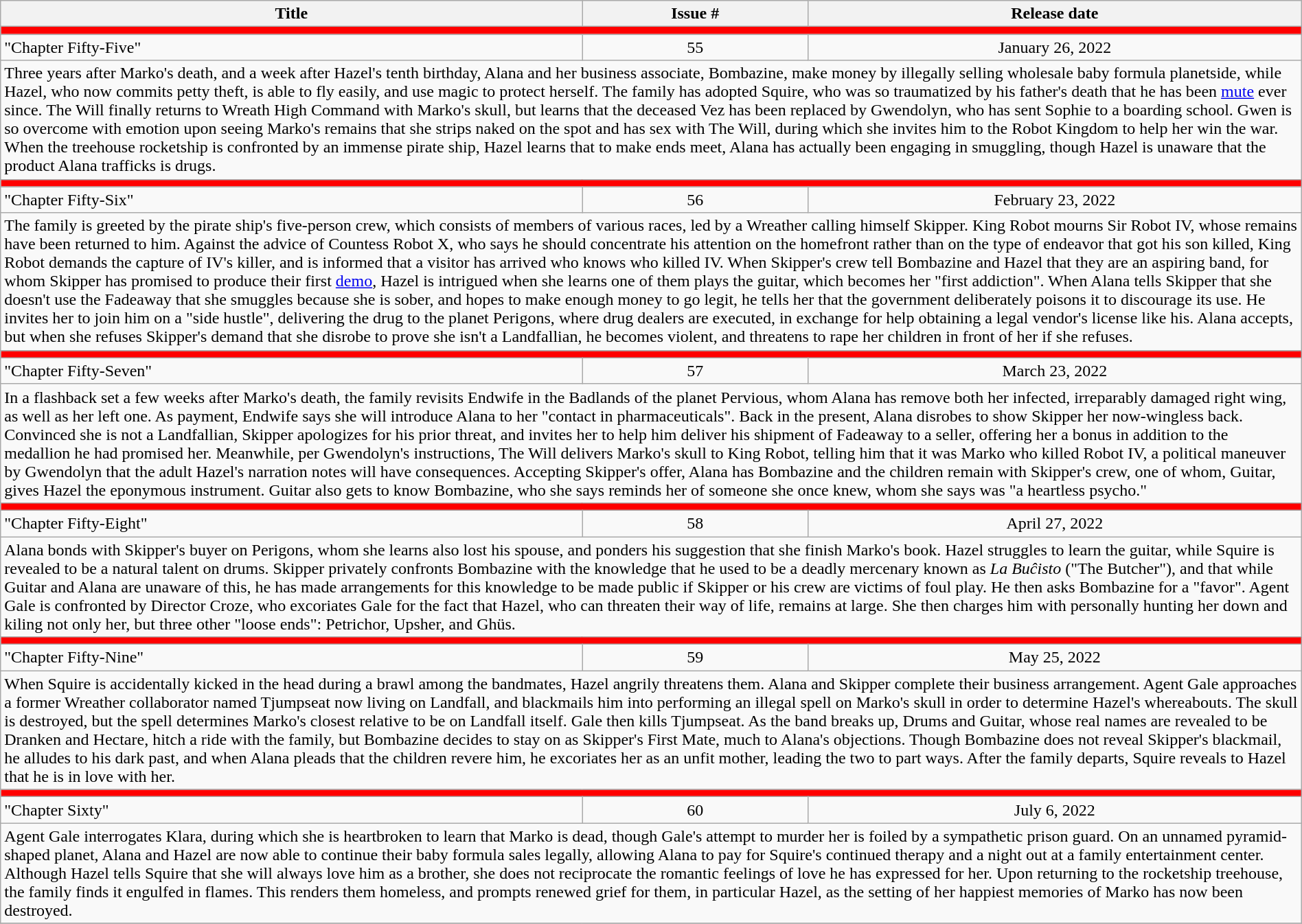<table class="wikitable" style="width:100%;">
<tr>
<th>Title</th>
<th>Issue #</th>
<th>Release date</th>
</tr>
<tr>
<td colspan="3" style="background:red"></td>
</tr>
<tr>
<td>"Chapter Fifty-Five"</td>
<td style="text-align:center;">55</td>
<td style="text-align:center;">January 26, 2022</td>
</tr>
<tr>
<td colspan="3">Three years after Marko's death, and a week after Hazel's tenth birthday, Alana and her business associate, Bombazine, make money by illegally selling wholesale baby formula planetside, while Hazel, who now commits petty theft, is able to fly easily, and use magic to protect herself. The family has adopted Squire, who was so traumatized by his father's death that he has been <a href='#'>mute</a> ever since. The Will finally returns to Wreath High Command with Marko's skull, but learns that the deceased Vez has been replaced by Gwendolyn, who has sent Sophie to a boarding school. Gwen is so overcome with emotion upon seeing Marko's remains that she strips naked on the spot and has sex with The Will, during which she invites him to the Robot Kingdom to help her win the war. When the treehouse rocketship is confronted by an immense pirate ship, Hazel learns that to make ends meet, Alana has actually been engaging in smuggling, though Hazel is unaware that the product Alana trafficks is drugs.</td>
</tr>
<tr>
<td colspan="3" style="background:red"></td>
</tr>
<tr>
<td>"Chapter Fifty-Six"</td>
<td style="text-align:center;">56</td>
<td style="text-align:center;">February 23, 2022</td>
</tr>
<tr>
<td colspan="3">The family is greeted by the pirate ship's five-person crew, which consists of members of various races, led by a Wreather calling himself Skipper. King Robot mourns Sir Robot IV, whose remains have been returned to him. Against the advice of Countess Robot X, who says he should concentrate his attention on the homefront rather than on the type of endeavor that got his son killed, King Robot demands the capture of IV's killer, and is informed that a visitor has arrived who knows who killed IV. When Skipper's crew tell Bombazine and Hazel that they are an aspiring band, for whom Skipper has promised to produce their first <a href='#'>demo</a>, Hazel is intrigued when she learns one of them plays the guitar, which becomes her "first addiction". When Alana tells Skipper that she doesn't use the Fadeaway that she smuggles because she is sober, and hopes to make enough money to go legit, he tells her that the government deliberately poisons it to discourage its use. He invites her to join him on a "side hustle", delivering the drug to the planet Perigons, where drug dealers are executed, in exchange for help obtaining a legal vendor's license like his. Alana accepts, but when she refuses Skipper's demand that she disrobe to prove she isn't a Landfallian, he becomes violent, and threatens to rape her children in front of her if she refuses.</td>
</tr>
<tr>
</tr>
<tr>
<td colspan="3" style="background:red"></td>
</tr>
<tr>
<td>"Chapter Fifty-Seven"</td>
<td style="text-align:center;">57</td>
<td style="text-align:center;">March 23, 2022</td>
</tr>
<tr>
<td colspan="3">In a flashback set a few weeks after Marko's death, the family revisits Endwife in the Badlands of the planet Pervious, whom Alana has remove both her infected, irreparably damaged right wing, as well as her left one. As payment, Endwife says she will introduce Alana to her "contact in pharmaceuticals". Back in the present, Alana disrobes to show Skipper her now-wingless back. Convinced she is not a Landfallian, Skipper apologizes for his prior threat, and invites her to help him deliver his shipment of Fadeaway to a seller, offering her a bonus in addition to the medallion he had promised her. Meanwhile, per Gwendolyn's instructions, The Will delivers Marko's skull to King Robot, telling him that it was Marko who killed Robot IV, a political maneuver by Gwendolyn that the adult Hazel's narration notes will have consequences. Accepting Skipper's offer, Alana has Bombazine and the children remain with Skipper's crew, one of whom, Guitar, gives Hazel the eponymous instrument. Guitar also gets to know Bombazine, who she says reminds her of someone she once knew, whom she says was "a heartless psycho."</td>
</tr>
<tr>
<td colspan="3" style="background:red"></td>
</tr>
<tr>
<td>"Chapter Fifty-Eight"</td>
<td style="text-align:center;">58</td>
<td style="text-align:center;">April 27, 2022</td>
</tr>
<tr>
<td colspan="3">Alana bonds with Skipper's buyer on Perigons, whom she learns also lost his spouse, and ponders his suggestion that she finish Marko's book. Hazel struggles to learn the guitar, while Squire is revealed to be a natural talent on drums. Skipper privately confronts Bombazine with the knowledge that he used to be a deadly mercenary known as <em>La Buĉisto</em> ("The Butcher"), and that while Guitar and Alana are unaware of this, he has made arrangements for this knowledge to be made public if Skipper or his crew are victims of foul play. He then asks Bombazine for a "favor". Agent Gale is confronted by Director Croze, who excoriates Gale for the fact that Hazel, who can threaten their way of life, remains at large. She then charges him with personally hunting her down and kiling not only her, but three other "loose ends": Petrichor, Upsher, and Ghüs.</td>
</tr>
<tr>
<td colspan="3" style="background:red"></td>
</tr>
<tr>
<td>"Chapter Fifty-Nine"</td>
<td style="text-align:center;">59</td>
<td style="text-align:center;">May 25, 2022</td>
</tr>
<tr>
<td colspan="3">When Squire is accidentally kicked in the head during a brawl among the bandmates, Hazel angrily threatens them. Alana and Skipper complete their business arrangement. Agent Gale approaches a former Wreather collaborator named Tjumpseat now living on Landfall, and blackmails him into performing an illegal spell on Marko's skull in order to determine Hazel's whereabouts. The skull is destroyed, but the spell determines Marko's closest relative to be on Landfall itself. Gale then kills Tjumpseat. As the band breaks up, Drums and Guitar, whose real names are revealed to be Dranken and Hectare, hitch a ride with the family, but Bombazine decides to stay on as Skipper's First Mate, much to Alana's objections. Though Bombazine does not reveal Skipper's blackmail, he alludes to his dark past, and when Alana pleads that the children revere him, he excoriates her as an unfit mother, leading the two to part ways. After the family departs, Squire reveals to Hazel that he is in love with her.</td>
</tr>
<tr>
<td colspan="3" style="background:red"></td>
</tr>
<tr>
<td>"Chapter Sixty"</td>
<td style="text-align:center;">60</td>
<td style="text-align:center;">July 6, 2022</td>
</tr>
<tr>
<td colspan="3">Agent Gale interrogates Klara, during which she is heartbroken to learn that Marko is dead, though Gale's attempt to murder her is foiled by a sympathetic prison guard. On an unnamed pyramid-shaped planet, Alana and Hazel are now able to continue their baby formula sales legally, allowing Alana to pay for Squire's continued therapy and a night out at a family entertainment center. Although Hazel tells Squire that she will always love him as a brother, she does not reciprocate the romantic feelings of love he has expressed for her. Upon returning to the rocketship treehouse, the family finds it engulfed in flames. This renders them homeless, and prompts renewed grief for them, in particular Hazel, as the setting of her happiest memories of Marko has now been destroyed.</td>
</tr>
<tr>
</tr>
</table>
